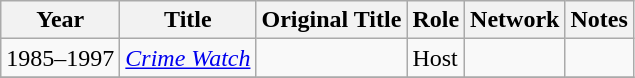<table class="wikitable sortable">
<tr>
<th>Year</th>
<th>Title</th>
<th>Original Title</th>
<th>Role</th>
<th>Network</th>
<th>Notes</th>
</tr>
<tr>
<td>1985–1997</td>
<td><em><a href='#'>Crime Watch</a></em></td>
<td></td>
<td>Host</td>
<td></td>
<td></td>
</tr>
<tr>
</tr>
</table>
